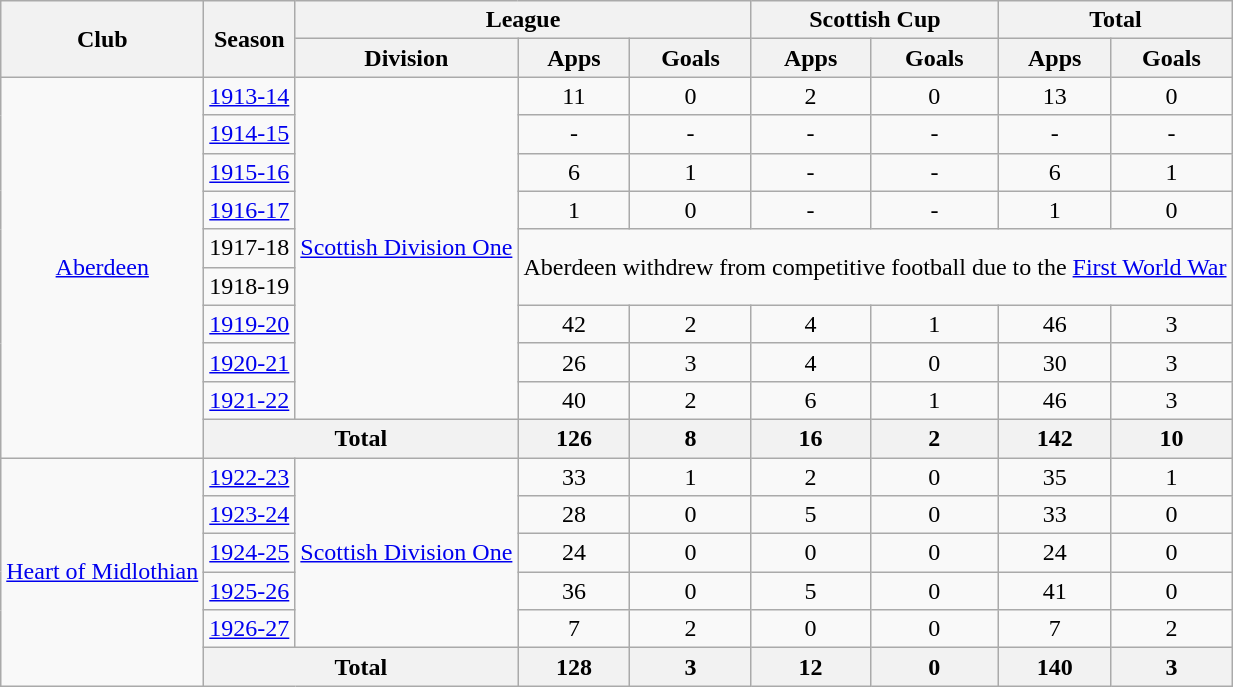<table class="wikitable" style="text-align:center">
<tr>
<th rowspan="2">Club</th>
<th rowspan="2">Season</th>
<th colspan="3">League</th>
<th colspan="2">Scottish Cup</th>
<th colspan="2">Total</th>
</tr>
<tr>
<th>Division</th>
<th>Apps</th>
<th>Goals</th>
<th>Apps</th>
<th>Goals</th>
<th>Apps</th>
<th>Goals</th>
</tr>
<tr>
<td rowspan="10"><a href='#'>Aberdeen</a></td>
<td><a href='#'>1913-14</a></td>
<td rowspan="9"><a href='#'>Scottish Division One</a></td>
<td>11</td>
<td>0</td>
<td>2</td>
<td>0</td>
<td>13</td>
<td>0</td>
</tr>
<tr>
<td><a href='#'>1914-15</a></td>
<td>-</td>
<td>-</td>
<td>-</td>
<td>-</td>
<td>-</td>
<td>-</td>
</tr>
<tr>
<td><a href='#'>1915-16</a></td>
<td>6</td>
<td>1</td>
<td>-</td>
<td>-</td>
<td>6</td>
<td>1</td>
</tr>
<tr>
<td><a href='#'>1916-17</a></td>
<td>1</td>
<td>0</td>
<td>-</td>
<td>-</td>
<td>1</td>
<td>0</td>
</tr>
<tr>
<td>1917-18</td>
<td colspan="6" rowspan="2">Aberdeen withdrew from competitive football due to the <a href='#'>First World War</a></td>
</tr>
<tr>
<td>1918-19</td>
</tr>
<tr>
<td><a href='#'>1919-20</a></td>
<td>42</td>
<td>2</td>
<td>4</td>
<td>1</td>
<td>46</td>
<td>3</td>
</tr>
<tr>
<td><a href='#'>1920-21</a></td>
<td>26</td>
<td>3</td>
<td>4</td>
<td>0</td>
<td>30</td>
<td>3</td>
</tr>
<tr>
<td><a href='#'>1921-22</a></td>
<td>40</td>
<td>2</td>
<td>6</td>
<td>1</td>
<td>46</td>
<td>3</td>
</tr>
<tr>
<th colspan="2">Total</th>
<th>126</th>
<th>8</th>
<th>16</th>
<th>2</th>
<th>142</th>
<th>10</th>
</tr>
<tr>
<td rowspan="6"><a href='#'>Heart of Midlothian</a></td>
<td><a href='#'>1922-23</a></td>
<td rowspan="5"><a href='#'>Scottish Division One</a></td>
<td>33</td>
<td>1</td>
<td>2</td>
<td>0</td>
<td>35</td>
<td>1</td>
</tr>
<tr>
<td><a href='#'>1923-24</a></td>
<td>28</td>
<td>0</td>
<td>5</td>
<td>0</td>
<td>33</td>
<td>0</td>
</tr>
<tr>
<td><a href='#'>1924-25</a></td>
<td>24</td>
<td>0</td>
<td>0</td>
<td>0</td>
<td>24</td>
<td>0</td>
</tr>
<tr>
<td><a href='#'>1925-26</a></td>
<td>36</td>
<td>0</td>
<td>5</td>
<td>0</td>
<td>41</td>
<td>0</td>
</tr>
<tr>
<td><a href='#'>1926-27</a></td>
<td>7</td>
<td>2</td>
<td>0</td>
<td>0</td>
<td>7</td>
<td>2</td>
</tr>
<tr>
<th colspan="2">Total</th>
<th>128</th>
<th>3</th>
<th>12</th>
<th>0</th>
<th>140</th>
<th>3</th>
</tr>
</table>
